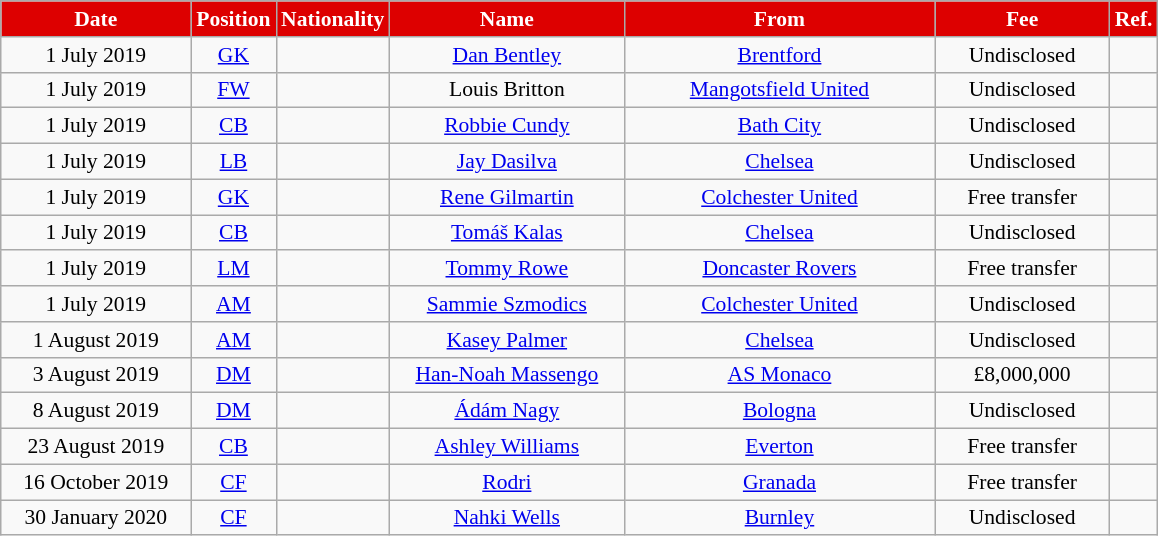<table class="wikitable"  style="text-align:center; font-size:90%; ">
<tr>
<th style="background:#DD0000; color:#FFFFFF; width:120px;">Date</th>
<th style="background:#DD0000; color:#FFFFFF; width:50px;">Position</th>
<th style="background:#DD0000; color:#FFFFFF; width:50px;">Nationality</th>
<th style="background:#DD0000; color:#FFFFFF; width:150px;">Name</th>
<th style="background:#DD0000; color:#FFFFFF; width:200px;">From</th>
<th style="background:#DD0000; color:#FFFFFF; width:110px;">Fee</th>
<th style="background:#DD0000; color:#FFFFFF; width:25px;">Ref.</th>
</tr>
<tr>
<td>1 July 2019</td>
<td><a href='#'>GK</a></td>
<td></td>
<td><a href='#'>Dan Bentley</a></td>
<td> <a href='#'>Brentford</a></td>
<td>Undisclosed</td>
<td></td>
</tr>
<tr>
<td>1 July 2019</td>
<td><a href='#'>FW</a></td>
<td></td>
<td>Louis Britton</td>
<td> <a href='#'>Mangotsfield United</a></td>
<td>Undisclosed</td>
<td></td>
</tr>
<tr>
<td>1 July 2019</td>
<td><a href='#'>CB</a></td>
<td></td>
<td><a href='#'>Robbie Cundy</a></td>
<td> <a href='#'>Bath City</a></td>
<td>Undisclosed</td>
<td></td>
</tr>
<tr>
<td>1 July 2019</td>
<td><a href='#'>LB</a></td>
<td></td>
<td><a href='#'>Jay Dasilva</a></td>
<td> <a href='#'>Chelsea</a></td>
<td>Undisclosed</td>
<td></td>
</tr>
<tr>
<td>1 July 2019</td>
<td><a href='#'>GK</a></td>
<td></td>
<td><a href='#'>Rene Gilmartin</a></td>
<td> <a href='#'>Colchester United</a></td>
<td>Free transfer</td>
<td></td>
</tr>
<tr>
<td>1 July 2019</td>
<td><a href='#'>CB</a></td>
<td></td>
<td><a href='#'>Tomáš Kalas</a></td>
<td> <a href='#'>Chelsea</a></td>
<td>Undisclosed</td>
<td></td>
</tr>
<tr>
<td>1 July 2019</td>
<td><a href='#'>LM</a></td>
<td></td>
<td><a href='#'>Tommy Rowe</a></td>
<td> <a href='#'>Doncaster Rovers</a></td>
<td>Free transfer</td>
<td></td>
</tr>
<tr>
<td>1 July 2019</td>
<td><a href='#'>AM</a></td>
<td></td>
<td><a href='#'>Sammie Szmodics</a></td>
<td> <a href='#'>Colchester United</a></td>
<td>Undisclosed</td>
<td></td>
</tr>
<tr>
<td>1 August 2019</td>
<td><a href='#'>AM</a></td>
<td></td>
<td><a href='#'>Kasey Palmer</a></td>
<td> <a href='#'>Chelsea</a></td>
<td>Undisclosed</td>
<td></td>
</tr>
<tr>
<td>3 August 2019</td>
<td><a href='#'>DM</a></td>
<td></td>
<td><a href='#'>Han-Noah Massengo</a></td>
<td> <a href='#'>AS Monaco</a></td>
<td>£8,000,000</td>
<td></td>
</tr>
<tr>
<td>8 August 2019</td>
<td><a href='#'>DM</a></td>
<td></td>
<td><a href='#'>Ádám Nagy</a></td>
<td> <a href='#'>Bologna</a></td>
<td>Undisclosed</td>
<td></td>
</tr>
<tr>
<td>23 August 2019</td>
<td><a href='#'>CB</a></td>
<td></td>
<td><a href='#'>Ashley Williams</a></td>
<td> <a href='#'>Everton</a></td>
<td>Free transfer</td>
<td></td>
</tr>
<tr>
<td>16 October 2019</td>
<td><a href='#'>CF</a></td>
<td></td>
<td><a href='#'>Rodri</a></td>
<td> <a href='#'>Granada</a></td>
<td>Free transfer</td>
<td></td>
</tr>
<tr>
<td>30 January 2020</td>
<td><a href='#'>CF</a></td>
<td></td>
<td><a href='#'>Nahki Wells</a></td>
<td> <a href='#'>Burnley</a></td>
<td>Undisclosed</td>
<td></td>
</tr>
</table>
